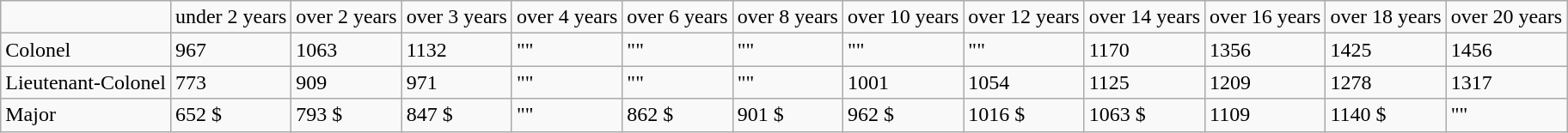<table class="wikitable mw-collapsible">
<tr>
<td></td>
<td>under 2 years</td>
<td>over 2 years</td>
<td>over 3 years</td>
<td>over 4 years</td>
<td>over 6 years</td>
<td>over 8 years</td>
<td>over 10 years</td>
<td>over 12 years</td>
<td>over 14 years</td>
<td>over 16 years</td>
<td>over 18 years</td>
<td>over 20 years</td>
</tr>
<tr>
<td>Colonel</td>
<td>967</td>
<td>1063</td>
<td>1132</td>
<td>""</td>
<td>""</td>
<td>""</td>
<td>""</td>
<td>""</td>
<td>1170</td>
<td>1356</td>
<td>1425</td>
<td>1456</td>
</tr>
<tr>
<td>Lieutenant-Colonel</td>
<td>773</td>
<td>909</td>
<td>971</td>
<td>""</td>
<td>""</td>
<td>""</td>
<td>1001</td>
<td>1054</td>
<td>1125</td>
<td>1209</td>
<td>1278</td>
<td>1317</td>
</tr>
<tr>
<td>Major</td>
<td>652 $</td>
<td>793 $</td>
<td>847 $</td>
<td>""</td>
<td>862 $</td>
<td>901 $</td>
<td>962 $</td>
<td>1016 $</td>
<td>1063 $</td>
<td>1109</td>
<td>1140 $</td>
<td>""</td>
</tr>
</table>
